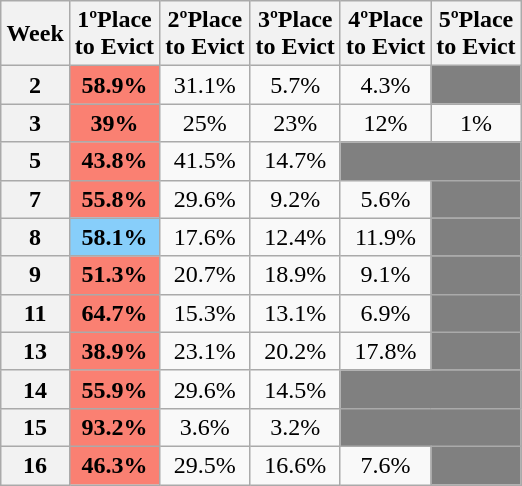<table class="wikitable" style="text-align:center; margin:1em auto;">
<tr>
<th>Week</th>
<th>1ºPlace<br>to Evict</th>
<th>2ºPlace<br>to Evict</th>
<th>3ºPlace<br>to Evict</th>
<th>4ºPlace<br>to Evict</th>
<th>5ºPlace<br>to Evict</th>
</tr>
<tr>
<th>2</th>
<td bgcolor="#fa8072"><strong>58.9%</strong></td>
<td>31.1%</td>
<td>5.7%</td>
<td>4.3%</td>
<td bgcolor="grey" colspan=1></td>
</tr>
<tr>
<th>3</th>
<td bgcolor="#fa8072"><strong>39%</strong></td>
<td>25%</td>
<td>23%</td>
<td>12%</td>
<td>1%</td>
</tr>
<tr>
<th>5</th>
<td bgcolor="#fa8072"><strong>43.8%</strong></td>
<td>41.5%</td>
<td>14.7%</td>
<td bgcolor="grey" colspan=2></td>
</tr>
<tr>
<th>7</th>
<td bgcolor="#fa8072"><strong>55.8%</strong></td>
<td>29.6%</td>
<td>9.2%</td>
<td>5.6%</td>
<td bgcolor="grey" colspan=1></td>
</tr>
<tr>
<th>8</th>
<td bgcolor="#87CEFA"><strong>58.1%</strong></td>
<td>17.6%</td>
<td>12.4%</td>
<td>11.9%</td>
<td bgcolor="grey" colspan=1></td>
</tr>
<tr>
<th>9</th>
<td bgcolor="#fa8072"><strong>51.3%</strong></td>
<td>20.7%</td>
<td>18.9%</td>
<td>9.1%</td>
<td bgcolor="grey" colspan=1></td>
</tr>
<tr>
<th>11</th>
<td bgcolor="#fa8072"><strong>64.7%</strong></td>
<td>15.3%</td>
<td>13.1%</td>
<td>6.9%</td>
<td bgcolor="grey" colspan=1></td>
</tr>
<tr>
<th>13</th>
<td bgcolor="#fa8072"><strong>38.9%</strong></td>
<td>23.1%</td>
<td>20.2%</td>
<td>17.8%</td>
<td bgcolor="grey" colspan=1></td>
</tr>
<tr>
<th>14</th>
<td bgcolor="#fa8072"><strong>55.9%</strong></td>
<td>29.6%</td>
<td>14.5%</td>
<td bgcolor="grey" colspan=2></td>
</tr>
<tr>
<th>15</th>
<td bgcolor="#fa8072"><strong>93.2%</strong></td>
<td>3.6%</td>
<td>3.2%</td>
<td bgcolor="grey" colspan=2></td>
</tr>
<tr>
<th>16</th>
<td bgcolor="#fa8072"><strong>46.3%</strong></td>
<td>29.5%</td>
<td>16.6%</td>
<td>7.6%</td>
<td bgcolor="grey" colspan=1></td>
</tr>
</table>
